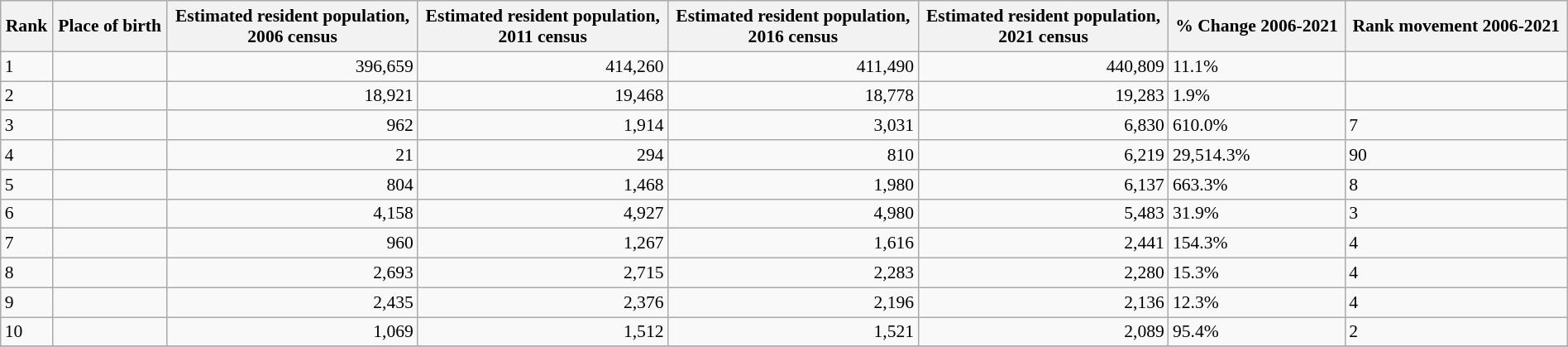<table class="wikitable sortable" style="font-size:90%; width:100%;">
<tr>
<th>Rank</th>
<th>Place of birth</th>
<th>Estimated resident population, <br> 2006 census</th>
<th>Estimated resident population, <br> 2011 census </th>
<th>Estimated resident population, <br> 2016 census</th>
<th>Estimated resident population, <br> 2021 census</th>
<th>% Change 2006-2021</th>
<th>Rank movement 2006-2021</th>
</tr>
<tr>
<td>1</td>
<td></td>
<td style="text-align: right;">396,659</td>
<td style="text-align: right;">414,260</td>
<td style="text-align: right;">411,490</td>
<td style="text-align: right;">440,809</td>
<td> 11.1%</td>
<td></td>
</tr>
<tr>
<td>2</td>
<td></td>
<td style="text-align: right;">18,921</td>
<td style="text-align: right;">19,468</td>
<td style="text-align: right;">18,778</td>
<td style="text-align: right;">19,283</td>
<td> 1.9%</td>
<td></td>
</tr>
<tr>
<td>3</td>
<td></td>
<td style="text-align: right;">962</td>
<td style="text-align: right;">1,914</td>
<td style="text-align: right;">3,031</td>
<td style="text-align: right;">6,830</td>
<td> 610.0%</td>
<td> 7</td>
</tr>
<tr>
<td>4</td>
<td></td>
<td style="text-align: right;">21</td>
<td style="text-align: right;">294</td>
<td style="text-align: right;">810</td>
<td style="text-align: right;">6,219</td>
<td> 29,514.3%</td>
<td> 90</td>
</tr>
<tr>
<td>5</td>
<td></td>
<td style="text-align: right;">804</td>
<td style="text-align: right;">1,468</td>
<td style="text-align: right;">1,980</td>
<td style="text-align: right;">6,137</td>
<td> 663.3%</td>
<td> 8</td>
</tr>
<tr>
<td>6</td>
<td></td>
<td style="text-align: right;">4,158</td>
<td style="text-align: right;">4,927</td>
<td style="text-align: right;">4,980</td>
<td style="text-align: right;">5,483</td>
<td> 31.9%</td>
<td> 3</td>
</tr>
<tr>
<td>7</td>
<td></td>
<td style="text-align: right;">960</td>
<td style="text-align: right;">1,267</td>
<td style="text-align: right;">1,616</td>
<td style="text-align: right;">2,441</td>
<td> 154.3%</td>
<td> 4</td>
</tr>
<tr>
<td>8</td>
<td></td>
<td style="text-align: right;">2,693</td>
<td style="text-align: right;">2,715</td>
<td style="text-align: right;">2,283</td>
<td style="text-align: right;">2,280</td>
<td> 15.3%</td>
<td> 4</td>
</tr>
<tr>
<td>9</td>
<td></td>
<td style="text-align: right;">2,435</td>
<td style="text-align: right;">2,376</td>
<td style="text-align: right;">2,196</td>
<td style="text-align: right;">2,136</td>
<td> 12.3%</td>
<td> 4</td>
</tr>
<tr>
<td>10</td>
<td></td>
<td style="text-align: right;">1,069</td>
<td style="text-align: right;">1,512</td>
<td style="text-align: right;">1,521</td>
<td style="text-align: right;">2,089</td>
<td> 95.4%</td>
<td> 2</td>
</tr>
<tr>
</tr>
</table>
